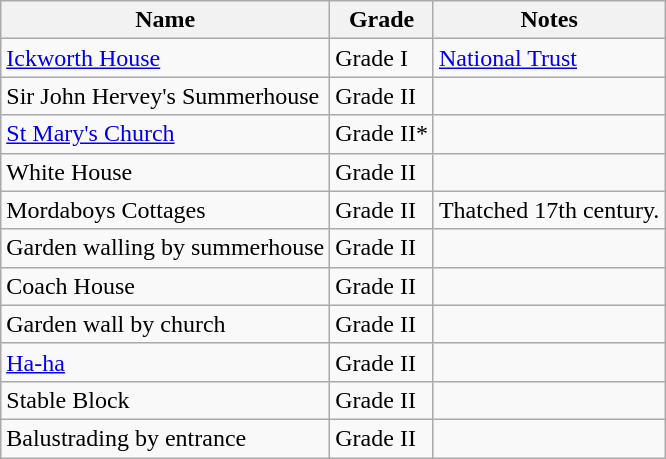<table class="wikitable">
<tr>
<th>Name</th>
<th>Grade</th>
<th>Notes</th>
</tr>
<tr>
<td><a href='#'>Ickworth House</a></td>
<td>Grade I</td>
<td><a href='#'>National Trust</a></td>
</tr>
<tr>
<td>Sir John Hervey's Summerhouse</td>
<td>Grade II</td>
<td></td>
</tr>
<tr>
<td><a href='#'>St Mary's Church</a></td>
<td>Grade II*</td>
<td></td>
</tr>
<tr>
<td>White House</td>
<td>Grade II</td>
<td></td>
</tr>
<tr>
<td>Mordaboys Cottages</td>
<td>Grade II</td>
<td>Thatched 17th century.</td>
</tr>
<tr>
<td>Garden walling by summerhouse</td>
<td>Grade II</td>
<td></td>
</tr>
<tr>
<td>Coach House</td>
<td>Grade II</td>
<td></td>
</tr>
<tr>
<td>Garden wall by church</td>
<td>Grade II</td>
<td></td>
</tr>
<tr>
<td><a href='#'>Ha-ha</a></td>
<td>Grade II</td>
<td></td>
</tr>
<tr>
<td>Stable Block</td>
<td>Grade II</td>
<td></td>
</tr>
<tr>
<td>Balustrading by entrance</td>
<td>Grade II</td>
<td></td>
</tr>
</table>
